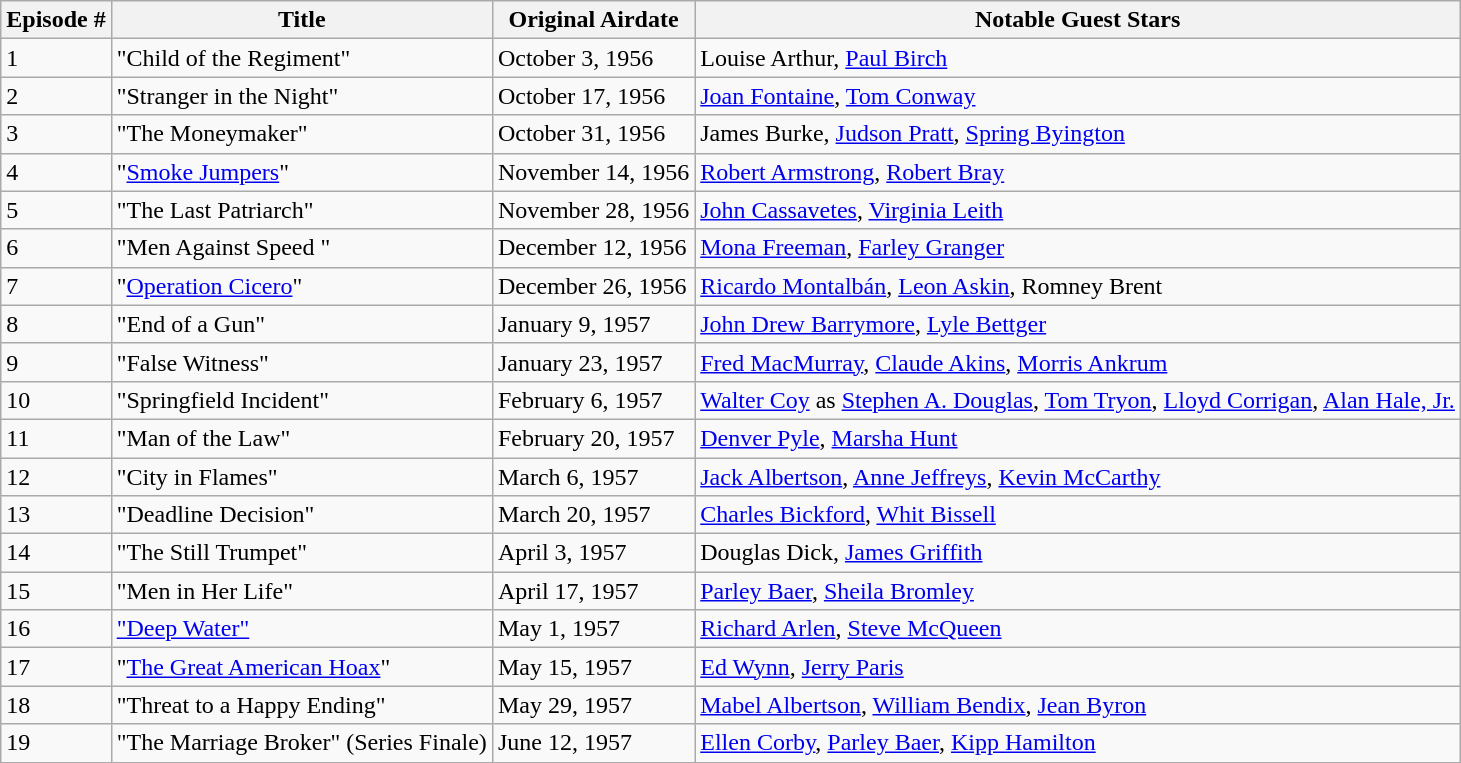<table class="wikitable">
<tr>
<th>Episode #</th>
<th>Title</th>
<th>Original Airdate</th>
<th>Notable Guest Stars</th>
</tr>
<tr>
<td>1</td>
<td>"Child of the Regiment"</td>
<td>October 3, 1956</td>
<td>Louise Arthur, <a href='#'>Paul Birch</a></td>
</tr>
<tr>
<td>2</td>
<td>"Stranger in the Night"</td>
<td>October 17, 1956</td>
<td><a href='#'>Joan Fontaine</a>, <a href='#'>Tom Conway</a></td>
</tr>
<tr>
<td>3</td>
<td>"The Moneymaker"</td>
<td>October 31, 1956</td>
<td>James Burke, <a href='#'>Judson Pratt</a>, <a href='#'>Spring Byington</a></td>
</tr>
<tr>
<td>4</td>
<td>"<a href='#'>Smoke Jumpers</a>"</td>
<td>November 14, 1956</td>
<td><a href='#'>Robert Armstrong</a>, <a href='#'>Robert Bray</a></td>
</tr>
<tr>
<td>5</td>
<td>"The Last Patriarch"</td>
<td>November 28, 1956</td>
<td><a href='#'>John Cassavetes</a>, <a href='#'>Virginia Leith</a></td>
</tr>
<tr>
<td>6</td>
<td>"Men Against Speed "</td>
<td>December 12, 1956</td>
<td><a href='#'>Mona Freeman</a>, <a href='#'>Farley Granger</a></td>
</tr>
<tr>
<td>7</td>
<td>"<a href='#'>Operation Cicero</a>"</td>
<td>December 26, 1956</td>
<td><a href='#'>Ricardo Montalbán</a>, <a href='#'>Leon Askin</a>, Romney Brent</td>
</tr>
<tr>
<td>8</td>
<td>"End of a Gun"</td>
<td>January 9, 1957</td>
<td><a href='#'>John Drew Barrymore</a>, <a href='#'>Lyle Bettger</a></td>
</tr>
<tr>
<td>9</td>
<td>"False Witness"</td>
<td>January 23, 1957</td>
<td><a href='#'>Fred MacMurray</a>, <a href='#'>Claude Akins</a>, <a href='#'>Morris Ankrum</a></td>
</tr>
<tr>
<td>10</td>
<td>"Springfield Incident"</td>
<td>February 6, 1957</td>
<td><a href='#'>Walter Coy</a> as <a href='#'>Stephen A. Douglas</a>, <a href='#'>Tom Tryon</a>, <a href='#'>Lloyd Corrigan</a>, <a href='#'>Alan Hale, Jr.</a></td>
</tr>
<tr>
<td>11</td>
<td>"Man of the Law"</td>
<td>February 20, 1957</td>
<td><a href='#'>Denver Pyle</a>, <a href='#'>Marsha Hunt</a></td>
</tr>
<tr>
<td>12</td>
<td>"City in Flames"</td>
<td>March 6, 1957</td>
<td><a href='#'>Jack Albertson</a>, <a href='#'>Anne Jeffreys</a>, <a href='#'>Kevin McCarthy</a></td>
</tr>
<tr>
<td>13</td>
<td>"Deadline Decision"</td>
<td>March 20, 1957</td>
<td><a href='#'>Charles Bickford</a>, <a href='#'>Whit Bissell</a></td>
</tr>
<tr>
<td>14</td>
<td>"The Still Trumpet"</td>
<td>April 3, 1957</td>
<td>Douglas Dick, <a href='#'>James Griffith</a></td>
</tr>
<tr>
<td>15</td>
<td>"Men in Her Life"</td>
<td>April 17, 1957</td>
<td><a href='#'>Parley Baer</a>, <a href='#'>Sheila Bromley</a></td>
</tr>
<tr>
<td>16</td>
<td><a href='#'>"Deep Water"</a></td>
<td>May 1, 1957</td>
<td><a href='#'>Richard Arlen</a>, <a href='#'>Steve McQueen</a></td>
</tr>
<tr>
<td>17</td>
<td>"<a href='#'>The Great American Hoax</a>"</td>
<td>May 15, 1957</td>
<td><a href='#'>Ed Wynn</a>, <a href='#'>Jerry Paris</a></td>
</tr>
<tr>
<td>18</td>
<td>"Threat to a Happy Ending"</td>
<td>May 29, 1957</td>
<td><a href='#'>Mabel Albertson</a>, <a href='#'>William Bendix</a>, <a href='#'>Jean Byron</a></td>
</tr>
<tr>
<td>19</td>
<td>"The Marriage Broker" (Series Finale)</td>
<td>June 12, 1957</td>
<td><a href='#'>Ellen Corby</a>, <a href='#'>Parley Baer</a>, <a href='#'>Kipp Hamilton</a></td>
</tr>
</table>
